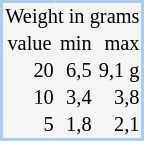<table Align=right style="text-align:right; border: 2px #abcdef solid; border-collapse: collapse; font-size: 85%; background: #f5f5f5;">
<tr>
<td colspan= 3>Weight in grams</td>
</tr>
<tr>
<td style="text-align:center;">value</td>
<td>min</td>
<td>max</td>
</tr>
<tr>
<td>20</td>
<td>6,5</td>
<td>9,1 g</td>
</tr>
<tr>
<td>10</td>
<td>3,4</td>
<td>3,8</td>
</tr>
<tr>
<td>5</td>
<td>1,8</td>
<td>2,1</td>
</tr>
</table>
